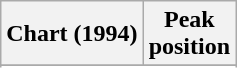<table class="wikitable sortable plainrowheaders" style="text-align:center">
<tr>
<th>Chart (1994)</th>
<th>Peak<br>position</th>
</tr>
<tr>
</tr>
<tr>
</tr>
</table>
